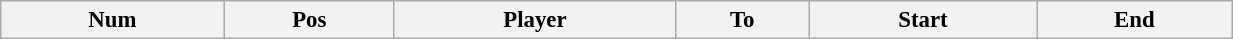<table class="wikitable sortable" style="width:65%; text-align:center; font-size:95%; text-align:left;">
<tr>
<th><strong>Num</strong></th>
<th><strong>Pos</strong></th>
<th><strong>Player</strong></th>
<th><strong>To</strong></th>
<th><strong>Start</strong></th>
<th><strong>End</strong></th>
</tr>
</table>
